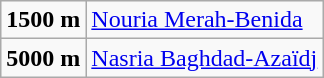<table class="wikitable">
<tr>
<td><strong>1500 m</strong></td>
<td><a href='#'>Nouria Merah-Benida</a></td>
</tr>
<tr>
<td><strong>5000 m</strong></td>
<td><a href='#'>Nasria Baghdad-Azaïdj</a></td>
</tr>
</table>
